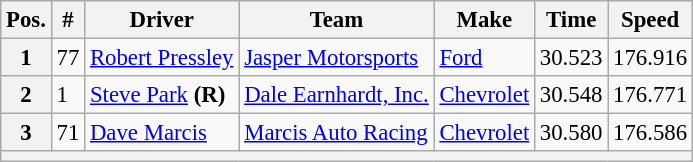<table class="wikitable" style="font-size:95%">
<tr>
<th>Pos.</th>
<th>#</th>
<th>Driver</th>
<th>Team</th>
<th>Make</th>
<th>Time</th>
<th>Speed</th>
</tr>
<tr>
<th>1</th>
<td>77</td>
<td><a href='#'>Robert Pressley</a></td>
<td><a href='#'>Jasper Motorsports</a></td>
<td><a href='#'>Ford</a></td>
<td>30.523</td>
<td>176.916</td>
</tr>
<tr>
<th>2</th>
<td>1</td>
<td><a href='#'>Steve Park</a> <strong>(R)</strong></td>
<td><a href='#'>Dale Earnhardt, Inc.</a></td>
<td><a href='#'>Chevrolet</a></td>
<td>30.548</td>
<td>176.771</td>
</tr>
<tr>
<th>3</th>
<td>71</td>
<td><a href='#'>Dave Marcis</a></td>
<td><a href='#'>Marcis Auto Racing</a></td>
<td><a href='#'>Chevrolet</a></td>
<td>30.580</td>
<td>176.586</td>
</tr>
<tr>
<th colspan="7"></th>
</tr>
</table>
